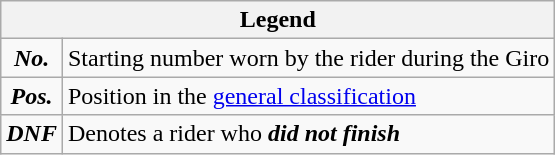<table class="wikitable">
<tr>
<th colspan=2>Legend</th>
</tr>
<tr>
<td align=center><strong><em>No.</em></strong></td>
<td>Starting number worn by the rider during the Giro</td>
</tr>
<tr>
<td align=center><strong><em>Pos.</em></strong></td>
<td>Position in the <a href='#'>general classification</a></td>
</tr>
<tr>
<td align=center><strong><em>DNF</em></strong></td>
<td>Denotes a rider who <strong><em>did not finish</em></strong></td>
</tr>
</table>
